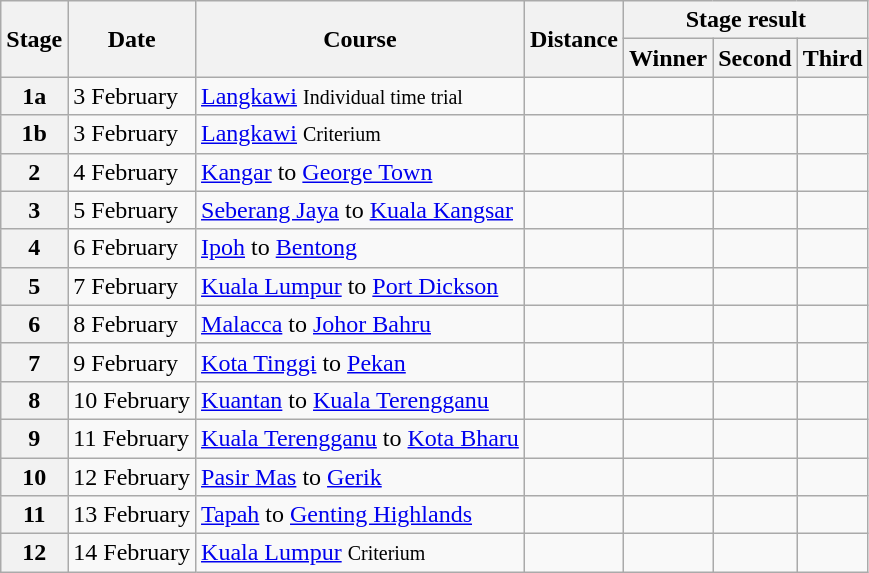<table class=wikitable>
<tr>
<th rowspan=2>Stage</th>
<th rowspan=2>Date</th>
<th rowspan=2>Course</th>
<th rowspan=2>Distance</th>
<th colspan=3>Stage result</th>
</tr>
<tr>
<th>Winner</th>
<th>Second</th>
<th>Third</th>
</tr>
<tr>
<th>1a</th>
<td>3 February</td>
<td><a href='#'>Langkawi</a> <small>Individual time trial</small></td>
<td align=center></td>
<td></td>
<td></td>
<td></td>
</tr>
<tr>
<th>1b</th>
<td>3 February</td>
<td><a href='#'>Langkawi</a> <small>Criterium</small></td>
<td align=center></td>
<td></td>
<td></td>
<td></td>
</tr>
<tr>
<th>2</th>
<td>4 February</td>
<td><a href='#'>Kangar</a> to <a href='#'>George Town</a></td>
<td align=center></td>
<td></td>
<td></td>
<td></td>
</tr>
<tr>
<th>3</th>
<td>5 February</td>
<td><a href='#'>Seberang Jaya</a> to <a href='#'>Kuala Kangsar</a></td>
<td align=center></td>
<td></td>
<td></td>
<td></td>
</tr>
<tr>
<th>4</th>
<td>6 February</td>
<td><a href='#'>Ipoh</a> to <a href='#'>Bentong</a></td>
<td align=center></td>
<td></td>
<td></td>
<td></td>
</tr>
<tr>
<th>5</th>
<td>7 February</td>
<td><a href='#'>Kuala Lumpur</a> to <a href='#'>Port Dickson</a></td>
<td align=center></td>
<td></td>
<td></td>
<td></td>
</tr>
<tr>
<th>6</th>
<td>8 February</td>
<td><a href='#'>Malacca</a> to <a href='#'>Johor Bahru</a></td>
<td align=center></td>
<td></td>
<td></td>
<td></td>
</tr>
<tr>
<th>7</th>
<td>9 February</td>
<td><a href='#'>Kota Tinggi</a> to <a href='#'>Pekan</a></td>
<td align=center></td>
<td></td>
<td></td>
<td></td>
</tr>
<tr>
<th>8</th>
<td>10 February</td>
<td><a href='#'>Kuantan</a> to <a href='#'>Kuala Terengganu</a></td>
<td align=center></td>
<td></td>
<td></td>
<td></td>
</tr>
<tr>
<th>9</th>
<td>11 February</td>
<td><a href='#'>Kuala Terengganu</a> to <a href='#'>Kota Bharu</a></td>
<td align=center></td>
<td></td>
<td></td>
<td></td>
</tr>
<tr>
<th>10</th>
<td>12 February</td>
<td><a href='#'>Pasir Mas</a> to <a href='#'>Gerik</a></td>
<td align=center></td>
<td></td>
<td></td>
<td></td>
</tr>
<tr>
<th>11</th>
<td>13 February</td>
<td><a href='#'>Tapah</a> to <a href='#'>Genting Highlands</a></td>
<td align=center></td>
<td></td>
<td></td>
<td></td>
</tr>
<tr>
<th>12</th>
<td>14 February</td>
<td><a href='#'>Kuala Lumpur</a> <small>Criterium</small></td>
<td align=center></td>
<td></td>
<td></td>
<td></td>
</tr>
</table>
